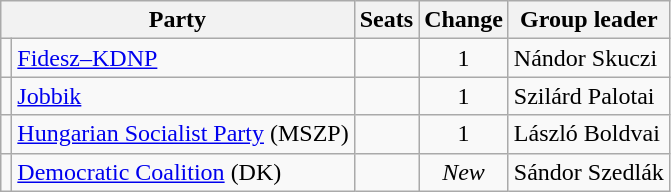<table class="wikitable">
<tr>
<th colspan=2>Party</th>
<th>Seats</th>
<th>Change</th>
<th>Group leader</th>
</tr>
<tr>
<td bgcolor=></td>
<td><a href='#'>Fidesz–KDNP</a></td>
<td style="text-align:center"></td>
<td align="center"> 1</td>
<td>Nándor Skuczi</td>
</tr>
<tr>
<td bgcolor=></td>
<td><a href='#'>Jobbik</a></td>
<td style="text-align:center"></td>
<td align="center"> 1</td>
<td>Szilárd Palotai</td>
</tr>
<tr>
<td bgcolor=></td>
<td><a href='#'>Hungarian Socialist Party</a> (MSZP)</td>
<td style="text-align:center"></td>
<td align="center"> 1</td>
<td>László Boldvai</td>
</tr>
<tr>
<td bgcolor=></td>
<td><a href='#'>Democratic Coalition</a> (DK)</td>
<td style="text-align:center"></td>
<td align="center"><em>New</em></td>
<td>Sándor Szedlák</td>
</tr>
</table>
